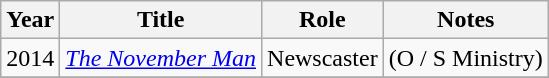<table class="wikitable sortable">
<tr>
<th>Year</th>
<th>Title</th>
<th>Role</th>
<th class="unsortable">Notes</th>
</tr>
<tr>
<td>2014</td>
<td><em><a href='#'>The November Man</a></em></td>
<td>Newscaster</td>
<td>(O / S Ministry)</td>
</tr>
<tr>
</tr>
</table>
